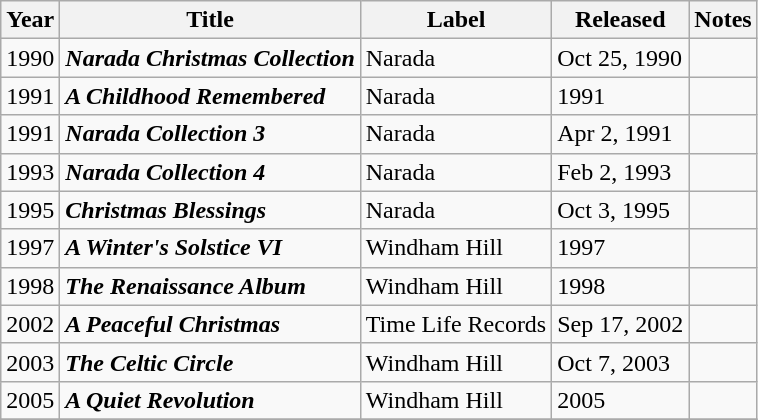<table class="wikitable">
<tr>
<th>Year</th>
<th>Title</th>
<th>Label</th>
<th>Released</th>
<th>Notes</th>
</tr>
<tr>
<td>1990</td>
<td><strong><em>Narada Christmas Collection</em></strong></td>
<td>Narada</td>
<td>Oct 25, 1990</td>
<td></td>
</tr>
<tr>
<td>1991</td>
<td><strong><em>A Childhood Remembered</em></strong></td>
<td>Narada</td>
<td>1991</td>
<td></td>
</tr>
<tr>
<td>1991</td>
<td><strong><em>Narada Collection 3</em></strong></td>
<td>Narada</td>
<td>Apr 2, 1991</td>
<td></td>
</tr>
<tr>
<td>1993</td>
<td><strong><em>Narada Collection 4</em></strong></td>
<td>Narada</td>
<td>Feb 2, 1993</td>
<td></td>
</tr>
<tr>
<td>1995</td>
<td><strong><em>Christmas Blessings</em></strong></td>
<td>Narada</td>
<td>Oct 3, 1995</td>
<td></td>
</tr>
<tr>
<td>1997</td>
<td><strong><em>A Winter's Solstice VI</em></strong></td>
<td>Windham Hill</td>
<td>1997</td>
<td></td>
</tr>
<tr>
<td>1998</td>
<td><strong><em>The Renaissance Album</em></strong></td>
<td>Windham Hill</td>
<td>1998</td>
<td></td>
</tr>
<tr>
<td>2002</td>
<td><strong><em>A Peaceful Christmas</em></strong></td>
<td>Time Life Records</td>
<td>Sep 17, 2002</td>
<td></td>
</tr>
<tr>
<td>2003</td>
<td><strong><em>The Celtic Circle</em></strong></td>
<td>Windham Hill</td>
<td>Oct 7, 2003</td>
<td></td>
</tr>
<tr>
<td>2005</td>
<td><strong><em>A Quiet Revolution</em></strong></td>
<td>Windham Hill</td>
<td>2005</td>
<td></td>
</tr>
<tr>
</tr>
</table>
